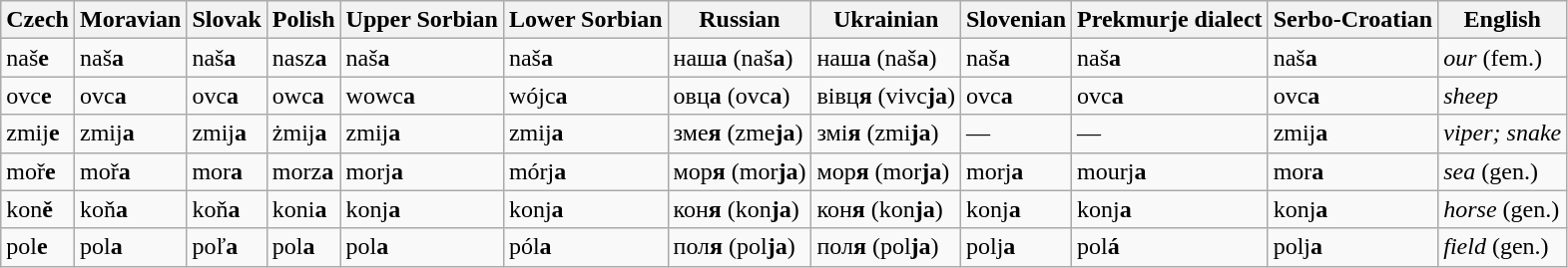<table class="wikitable">
<tr>
<th>Czech</th>
<th>Moravian</th>
<th>Slovak</th>
<th>Polish</th>
<th>Upper Sorbian</th>
<th>Lower Sorbian</th>
<th>Russian</th>
<th>Ukrainian</th>
<th>Slovenian</th>
<th>Prekmurje dialect</th>
<th>Serbo-Croatian</th>
<th>English</th>
</tr>
<tr>
<td>naš<strong>e</strong></td>
<td>naš<strong>a</strong></td>
<td>naš<strong>a</strong></td>
<td>nasz<strong>a</strong></td>
<td>naš<strong>a</strong></td>
<td>naš<strong>a</strong></td>
<td>наш<strong>а</strong> (naš<strong>a</strong>)</td>
<td>наш<strong>а</strong> (naš<strong>a</strong>)</td>
<td>naš<strong>a</strong></td>
<td>naš<strong>a</strong></td>
<td>naš<strong>a</strong></td>
<td><em>our</em> (fem.)</td>
</tr>
<tr>
<td>ovc<strong>e</strong></td>
<td>ovc<strong>a</strong></td>
<td>ovc<strong>a</strong></td>
<td>owc<strong>a</strong></td>
<td>wowc<strong>a</strong></td>
<td>wójc<strong>a</strong></td>
<td>овц<strong>а</strong> (ovc<strong>a</strong>)</td>
<td>вівц<strong>я</strong> (vivc<strong>ja</strong>)</td>
<td>ovc<strong>a</strong></td>
<td>ovc<strong>a</strong></td>
<td>ovc<strong>a</strong></td>
<td><em>sheep</em></td>
</tr>
<tr>
<td>zmij<strong>e</strong></td>
<td>zmij<strong>a</strong></td>
<td>zmij<strong>a</strong></td>
<td>żmij<strong>a</strong></td>
<td>zmij<strong>a</strong></td>
<td>zmij<strong>a</strong></td>
<td>зме<strong>я</strong> (zme<strong>ja</strong>)</td>
<td>змі<strong>я</strong> (zmi<strong>ja</strong>)</td>
<td>—</td>
<td>—</td>
<td>zmij<strong>a</strong></td>
<td><em>viper; snake</em></td>
</tr>
<tr>
<td>moř<strong>e</strong></td>
<td>moř<strong>a</strong></td>
<td>mor<strong>a</strong></td>
<td>morz<strong>a</strong></td>
<td>morj<strong>a</strong></td>
<td>mórj<strong>a</strong></td>
<td>мор<strong>я</strong> (mor<strong>ja</strong>)</td>
<td>мор<strong>я</strong> (mor<strong>ja</strong>)</td>
<td>morj<strong>a</strong></td>
<td>mourj<strong>a</strong></td>
<td>mor<strong>a</strong></td>
<td><em>sea</em> (gen.)</td>
</tr>
<tr>
<td>kon<strong>ě</strong></td>
<td>koň<strong>a</strong></td>
<td>koň<strong>a</strong></td>
<td>koni<strong>a</strong></td>
<td>konj<strong>a</strong></td>
<td>konj<strong>a</strong></td>
<td>кон<strong>я</strong> (kon<strong>ja</strong>)</td>
<td>кон<strong>я</strong> (kon<strong>ja</strong>)</td>
<td>konj<strong>a</strong></td>
<td>konj<strong>a</strong></td>
<td>konj<strong>a</strong></td>
<td><em>horse</em> (gen.)</td>
</tr>
<tr>
<td>pol<strong>e</strong></td>
<td>pol<strong>a</strong></td>
<td>poľ<strong>a</strong></td>
<td>pol<strong>a</strong></td>
<td>pol<strong>a</strong></td>
<td>pól<strong>a</strong></td>
<td>пол<strong>я</strong> (pol<strong>ja</strong>)</td>
<td>пол<strong>я</strong> (pol<strong>ja</strong>)</td>
<td>polj<strong>a</strong></td>
<td>pol<strong>á</strong></td>
<td>polj<strong>a</strong></td>
<td><em>field</em> (gen.)</td>
</tr>
</table>
